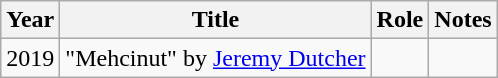<table class="wikitable sortable">
<tr>
<th>Year</th>
<th>Title</th>
<th>Role</th>
<th class="unsortable">Notes</th>
</tr>
<tr>
<td>2019</td>
<td>"Mehcinut" by <a href='#'>Jeremy Dutcher</a></td>
<td></td>
<td></td>
</tr>
</table>
